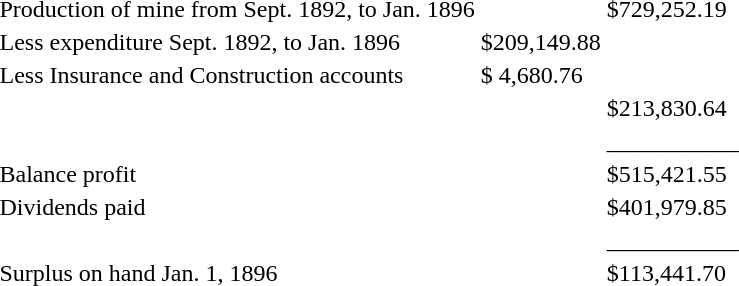<table>
<tr>
<td>Production of mine from Sept. 1892, to Jan. 1896</td>
<td></td>
<td>$729,252.19</td>
</tr>
<tr --->
<td>Less expenditure Sept. 1892, to Jan. 1896</td>
<td>$209,149.88</td>
</tr>
<tr --->
<td>Less Insurance and Construction accounts</td>
<td>$   4,680.76</td>
</tr>
<tr --->
<td></td>
<td></td>
<td>$213,830.64</td>
</tr>
<tr --->
<td></td>
<td></td>
<td>___________</td>
</tr>
<tr --->
<td>Balance profit</td>
<td></td>
<td>$515,421.55</td>
</tr>
<tr --->
<td>Dividends paid</td>
<td></td>
<td>$401,979.85</td>
</tr>
<tr --->
<td></td>
<td></td>
<td>___________</td>
</tr>
<tr --->
<td>Surplus on hand Jan. 1, 1896</td>
<td></td>
<td>$113,441.70</td>
</tr>
<tr --->
</tr>
</table>
